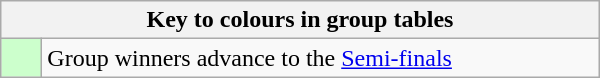<table class="wikitable" style="text-align: center; width: 400px;">
<tr>
<th colspan=2>Key to colours in group tables</th>
</tr>
<tr>
<td bgcolor=#ccffcc style="width: 20px;"></td>
<td align=left>Group winners advance to the <a href='#'>Semi-finals</a></td>
</tr>
</table>
